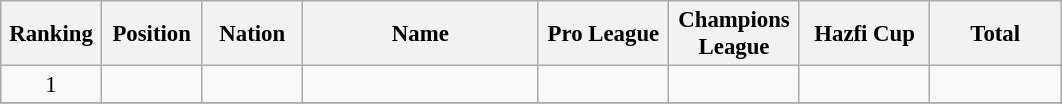<table class="wikitable" style="font-size: 95%; text-align: center;">
<tr>
<th width=60>Ranking</th>
<th width=60>Position</th>
<th width=60>Nation</th>
<th width=150>Name</th>
<th width=80>Pro League</th>
<th width=80>Champions League</th>
<th width=80>Hazfi Cup</th>
<th width=80>Total</th>
</tr>
<tr>
<td>1</td>
<td></td>
<td></td>
<td></td>
<td></td>
<td></td>
<td></td>
<td></td>
</tr>
<tr>
</tr>
</table>
